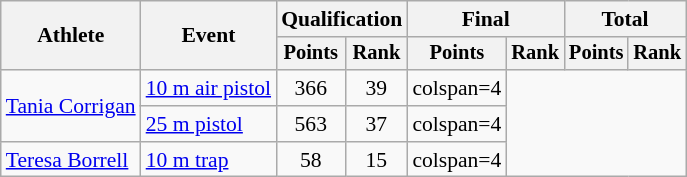<table class=wikitable style=font-size:90%;text-align:center>
<tr>
<th rowspan=2>Athlete</th>
<th rowspan=2>Event</th>
<th colspan=2>Qualification</th>
<th colspan=2>Final</th>
<th colspan=2>Total</th>
</tr>
<tr style=font-size:95%>
<th>Points</th>
<th>Rank</th>
<th>Points</th>
<th>Rank</th>
<th>Points</th>
<th>Rank</th>
</tr>
<tr>
<td align=left rowspan=2><a href='#'>Tania Corrigan</a></td>
<td align=left><a href='#'>10 m air pistol</a></td>
<td>366</td>
<td>39</td>
<td>colspan=4 </td>
</tr>
<tr>
<td align=left><a href='#'>25 m pistol</a></td>
<td>563</td>
<td>37</td>
<td>colspan=4 </td>
</tr>
<tr>
<td align=left><a href='#'>Teresa Borrell</a></td>
<td align=left><a href='#'>10 m trap</a></td>
<td>58</td>
<td>15</td>
<td>colspan=4 </td>
</tr>
</table>
